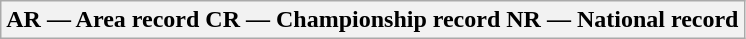<table class=wikitable>
<tr>
<th>AR — Area record  CR — Championship record  NR — National record</th>
</tr>
</table>
